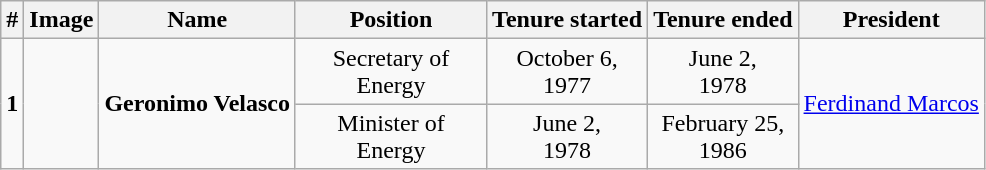<table class="wikitable" style="text-align:center; border:1px #aaf solid;">
<tr>
<th>#</th>
<th>Image</th>
<th>Name</th>
<th width=120px>Position</th>
<th>Tenure started</th>
<th>Tenure ended</th>
<th>President</th>
</tr>
<tr>
<td rowspan="2"><strong>1</strong></td>
<td rowspan="2"></td>
<td rowspan="2"><strong>Geronimo Velasco</strong></td>
<td>Secretary of Energy</td>
<td>October 6,<br>1977</td>
<td>June 2,<br>1978</td>
<td rowspan="2"><a href='#'>Ferdinand Marcos</a></td>
</tr>
<tr>
<td>Minister of Energy</td>
<td>June 2,<br>1978</td>
<td>February 25,<br>1986</td>
</tr>
</table>
